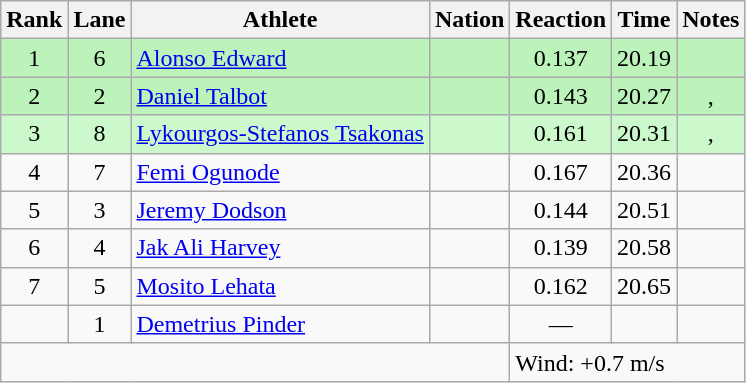<table class="wikitable sortable" style="text-align:center">
<tr>
<th>Rank</th>
<th>Lane</th>
<th>Athlete</th>
<th>Nation</th>
<th>Reaction</th>
<th>Time</th>
<th>Notes</th>
</tr>
<tr style="background:#bbf3bb;">
<td>1</td>
<td>6</td>
<td align=left><a href='#'>Alonso Edward</a></td>
<td align=left></td>
<td>0.137</td>
<td>20.19</td>
<td></td>
</tr>
<tr style="background:#bbf3bb;">
<td>2</td>
<td>2</td>
<td align=left><a href='#'>Daniel Talbot</a></td>
<td align=left></td>
<td>0.143</td>
<td>20.27</td>
<td>, </td>
</tr>
<tr style="background:#ccf9cc;">
<td>3</td>
<td>8</td>
<td align=left><a href='#'>Lykourgos-Stefanos Tsakonas</a></td>
<td align=left></td>
<td>0.161</td>
<td>20.31</td>
<td>, </td>
</tr>
<tr>
<td>4</td>
<td>7</td>
<td align=left><a href='#'>Femi Ogunode</a></td>
<td align=left></td>
<td>0.167</td>
<td>20.36</td>
<td></td>
</tr>
<tr>
<td>5</td>
<td>3</td>
<td align=left><a href='#'>Jeremy Dodson</a></td>
<td align=left></td>
<td>0.144</td>
<td>20.51</td>
<td></td>
</tr>
<tr>
<td>6</td>
<td>4</td>
<td align=left><a href='#'>Jak Ali Harvey</a></td>
<td align=left></td>
<td>0.139</td>
<td>20.58</td>
<td></td>
</tr>
<tr>
<td>7</td>
<td>5</td>
<td align=left><a href='#'>Mosito Lehata</a></td>
<td align=left></td>
<td>0.162</td>
<td>20.65</td>
<td></td>
</tr>
<tr>
<td></td>
<td>1</td>
<td align=left><a href='#'>Demetrius Pinder</a></td>
<td align=left></td>
<td data-sort-value=1.000>—</td>
<td></td>
<td></td>
</tr>
<tr class="sortbottom">
<td colspan=4></td>
<td colspan="3" style="text-align:left;">Wind: +0.7 m/s</td>
</tr>
</table>
